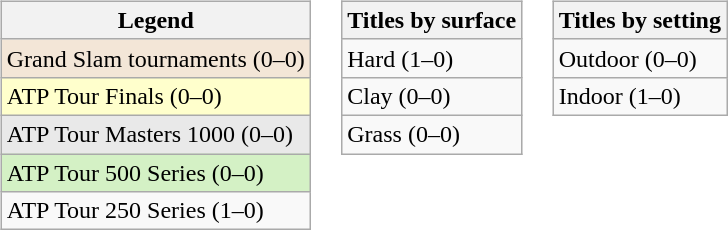<table>
<tr valign="top">
<td><br><table class="wikitable">
<tr>
<th>Legend</th>
</tr>
<tr style="background:#f3e6d7;">
<td>Grand Slam tournaments (0–0)</td>
</tr>
<tr style="background:#ffffcc;">
<td>ATP Tour Finals (0–0)</td>
</tr>
<tr style="background:#e9e9e9;">
<td>ATP Tour Masters 1000 (0–0)</td>
</tr>
<tr style="background:#d4f1c5;">
<td>ATP Tour 500 Series (0–0)</td>
</tr>
<tr>
<td>ATP Tour 250 Series (1–0)</td>
</tr>
</table>
</td>
<td><br><table class="wikitable">
<tr>
<th>Titles by surface</th>
</tr>
<tr>
<td>Hard (1–0)</td>
</tr>
<tr>
<td>Clay (0–0)</td>
</tr>
<tr>
<td>Grass (0–0)</td>
</tr>
</table>
</td>
<td><br><table class="wikitable">
<tr>
<th>Titles by setting</th>
</tr>
<tr>
<td>Outdoor (0–0)</td>
</tr>
<tr>
<td>Indoor (1–0)</td>
</tr>
</table>
</td>
</tr>
</table>
